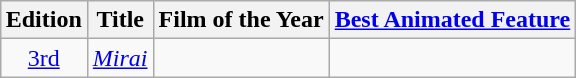<table class="wikitable plainrowheaders" style="text-align:center;margin:auto;">
<tr>
<th>Edition</th>
<th>Title</th>
<th>Film of the Year</th>
<th><a href='#'>Best Animated Feature</a></th>
</tr>
<tr>
<td><a href='#'>3rd</a></td>
<td><em><a href='#'>Mirai</a></em></td>
<td></td>
<td></td>
</tr>
</table>
